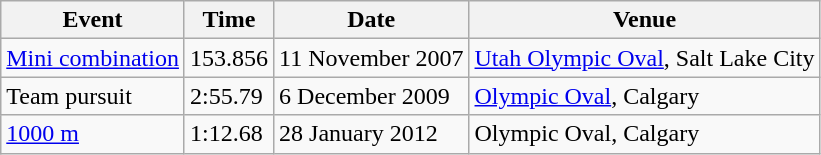<table class='wikitable'>
<tr>
<th>Event</th>
<th>Time</th>
<th>Date</th>
<th>Venue</th>
</tr>
<tr>
<td><a href='#'>Mini combination</a></td>
<td>153.856</td>
<td>11 November 2007</td>
<td align=left><a href='#'>Utah Olympic Oval</a>, Salt Lake City</td>
</tr>
<tr>
<td>Team pursuit</td>
<td>2:55.79</td>
<td>6 December 2009</td>
<td align=left><a href='#'>Olympic Oval</a>, Calgary</td>
</tr>
<tr>
<td><a href='#'>1000 m</a></td>
<td>1:12.68</td>
<td>28 January 2012</td>
<td align=left>Olympic Oval, Calgary</td>
</tr>
</table>
